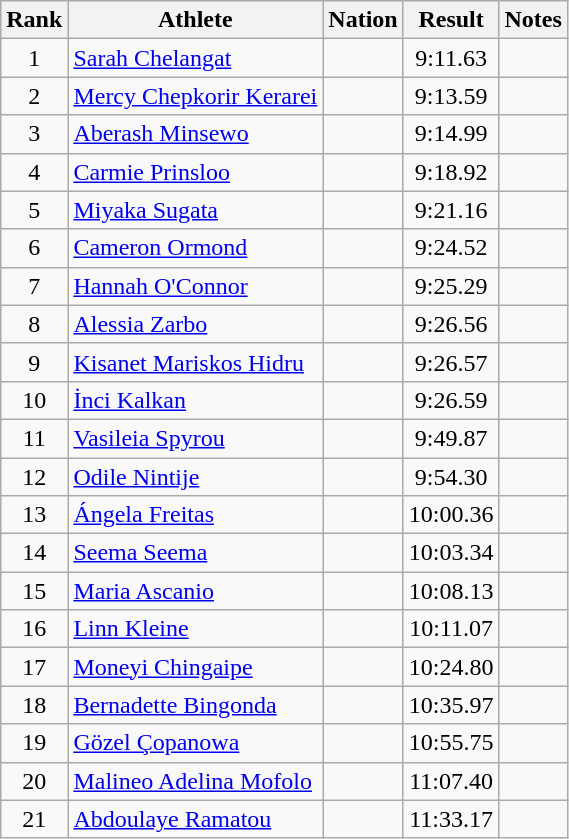<table class="wikitable sortable" style="text-align:center">
<tr>
<th>Rank</th>
<th>Athlete</th>
<th>Nation</th>
<th>Result</th>
<th>Notes</th>
</tr>
<tr>
<td>1</td>
<td align=left><a href='#'>Sarah Chelangat</a></td>
<td align=left></td>
<td>9:11.63</td>
<td></td>
</tr>
<tr>
<td>2</td>
<td align=left><a href='#'>Mercy Chepkorir Kerarei</a></td>
<td align=left></td>
<td>9:13.59</td>
<td></td>
</tr>
<tr>
<td>3</td>
<td align=left><a href='#'>Aberash Minsewo</a></td>
<td align=left></td>
<td>9:14.99</td>
<td></td>
</tr>
<tr>
<td>4</td>
<td align=left><a href='#'>Carmie Prinsloo</a></td>
<td align=left></td>
<td>9:18.92</td>
<td></td>
</tr>
<tr>
<td>5</td>
<td align=left><a href='#'>Miyaka Sugata</a></td>
<td align=left></td>
<td>9:21.16</td>
<td></td>
</tr>
<tr>
<td>6</td>
<td align=left><a href='#'>Cameron Ormond</a></td>
<td align=left></td>
<td>9:24.52</td>
<td></td>
</tr>
<tr>
<td>7</td>
<td align=left><a href='#'>Hannah O'Connor</a></td>
<td align=left></td>
<td>9:25.29</td>
<td></td>
</tr>
<tr>
<td>8</td>
<td align=left><a href='#'>Alessia Zarbo</a></td>
<td align=left></td>
<td>9:26.56</td>
<td></td>
</tr>
<tr>
<td>9</td>
<td align=left><a href='#'>Kisanet Mariskos Hidru</a></td>
<td align=left></td>
<td>9:26.57</td>
<td></td>
</tr>
<tr>
<td>10</td>
<td align=left><a href='#'>İnci Kalkan</a></td>
<td align=left></td>
<td>9:26.59</td>
<td></td>
</tr>
<tr>
<td>11</td>
<td align=left><a href='#'>Vasileia Spyrou</a></td>
<td align=left></td>
<td>9:49.87</td>
<td></td>
</tr>
<tr>
<td>12</td>
<td align=left><a href='#'>Odile Nintije</a></td>
<td align=left></td>
<td>9:54.30</td>
<td></td>
</tr>
<tr>
<td>13</td>
<td align=left><a href='#'>Ángela Freitas</a></td>
<td align=left></td>
<td>10:00.36</td>
<td></td>
</tr>
<tr>
<td>14</td>
<td align=left><a href='#'>Seema Seema</a></td>
<td align=left></td>
<td>10:03.34</td>
<td></td>
</tr>
<tr>
<td>15</td>
<td align=left><a href='#'>Maria Ascanio</a></td>
<td align=left></td>
<td>10:08.13</td>
<td></td>
</tr>
<tr>
<td>16</td>
<td align=left><a href='#'>Linn Kleine</a></td>
<td align=left></td>
<td>10:11.07</td>
<td></td>
</tr>
<tr>
<td>17</td>
<td align=left><a href='#'>Moneyi Chingaipe</a></td>
<td align=left></td>
<td>10:24.80</td>
<td></td>
</tr>
<tr>
<td>18</td>
<td align=left><a href='#'>Bernadette Bingonda</a></td>
<td align=left></td>
<td>10:35.97</td>
<td></td>
</tr>
<tr>
<td>19</td>
<td align=left><a href='#'>Gözel Çopanowa</a></td>
<td align=left></td>
<td>10:55.75</td>
<td></td>
</tr>
<tr>
<td>20</td>
<td align=left><a href='#'>Malineo Adelina Mofolo</a></td>
<td align=left></td>
<td>11:07.40</td>
<td></td>
</tr>
<tr>
<td>21</td>
<td align=left><a href='#'>Abdoulaye Ramatou</a></td>
<td align=left></td>
<td>11:33.17</td>
<td></td>
</tr>
</table>
